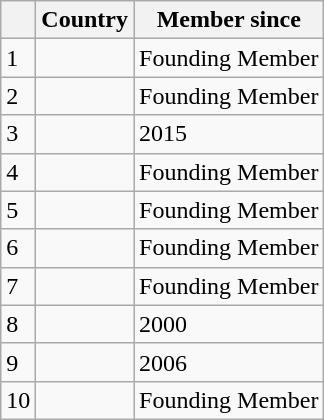<table class="wikitable sortable">
<tr>
<th></th>
<th>Country</th>
<th>Member since</th>
</tr>
<tr>
<td>1</td>
<td></td>
<td>Founding Member</td>
</tr>
<tr>
<td>2</td>
<td></td>
<td>Founding Member</td>
</tr>
<tr>
<td>3</td>
<td></td>
<td>2015</td>
</tr>
<tr>
<td>4</td>
<td></td>
<td>Founding Member</td>
</tr>
<tr>
<td>5</td>
<td></td>
<td>Founding Member</td>
</tr>
<tr>
<td>6</td>
<td></td>
<td>Founding Member</td>
</tr>
<tr>
<td>7</td>
<td></td>
<td>Founding Member</td>
</tr>
<tr>
<td>8</td>
<td></td>
<td>2000</td>
</tr>
<tr>
<td>9</td>
<td></td>
<td>2006</td>
</tr>
<tr>
<td>10</td>
<td></td>
<td>Founding Member</td>
</tr>
</table>
